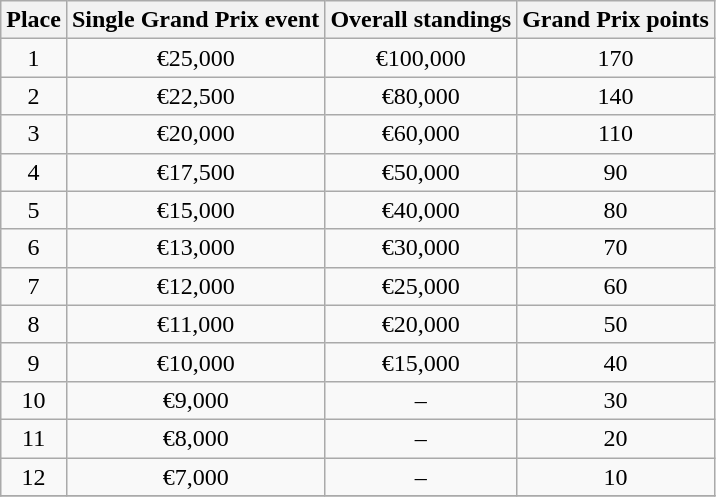<table class="wikitable" style="text-align: center;">
<tr>
<th>Place</th>
<th>Single Grand Prix event</th>
<th>Overall standings</th>
<th>Grand Prix points</th>
</tr>
<tr>
<td>1</td>
<td>€25,000</td>
<td>€100,000</td>
<td>170</td>
</tr>
<tr>
<td>2</td>
<td>€22,500</td>
<td>€80,000</td>
<td>140</td>
</tr>
<tr>
<td>3</td>
<td>€20,000</td>
<td>€60,000</td>
<td>110</td>
</tr>
<tr>
<td>4</td>
<td>€17,500</td>
<td>€50,000</td>
<td>90</td>
</tr>
<tr>
<td>5</td>
<td>€15,000</td>
<td>€40,000</td>
<td>80</td>
</tr>
<tr>
<td>6</td>
<td>€13,000</td>
<td>€30,000</td>
<td>70</td>
</tr>
<tr>
<td>7</td>
<td>€12,000</td>
<td>€25,000</td>
<td>60</td>
</tr>
<tr>
<td>8</td>
<td>€11,000</td>
<td>€20,000</td>
<td>50</td>
</tr>
<tr>
<td>9</td>
<td>€10,000</td>
<td>€15,000</td>
<td>40</td>
</tr>
<tr>
<td>10</td>
<td>€9,000</td>
<td>–</td>
<td>30</td>
</tr>
<tr>
<td>11</td>
<td>€8,000</td>
<td>–</td>
<td>20</td>
</tr>
<tr>
<td>12</td>
<td>€7,000</td>
<td>–</td>
<td>10</td>
</tr>
<tr>
</tr>
</table>
